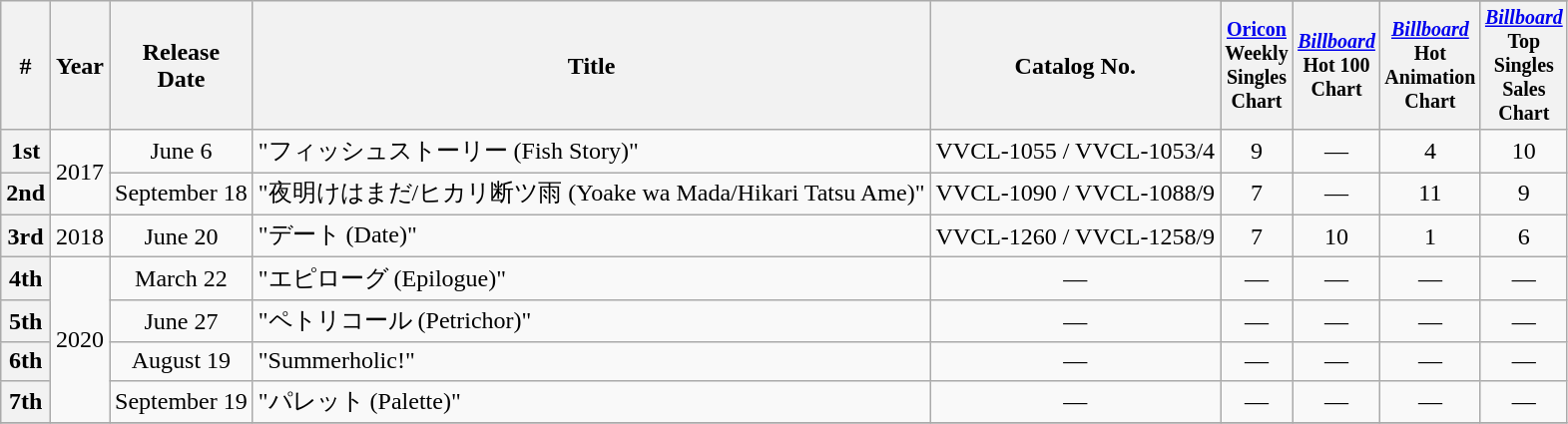<table class="wikitable" style="text-align:center">
<tr>
<th rowspan="2">#</th>
<th rowspan="2">Year</th>
<th rowspan="2">Release <br>Date</th>
<th rowspan="2">Title</th>
<th rowspan="2">Catalog No.</th>
</tr>
<tr style="font-size:smaller;">
<th width="35"><a href='#'>Oricon</a> Weekly Singles Chart<br></th>
<th width="35"><em><a href='#'>Billboard</a></em> Hot 100 Chart<br></th>
<th width="35"><em><a href='#'>Billboard</a></em> Hot Animation Chart<br></th>
<th width="35"><em><a href='#'>Billboard</a></em> Top Singles Sales Chart<br></th>
</tr>
<tr>
<th>1st</th>
<td rowspan="2">2017</td>
<td>June 6</td>
<td align="left">"フィッシュストーリー (Fish Story)"</td>
<td>VVCL-1055 / VVCL-1053/4</td>
<td>9</td>
<td>—</td>
<td>4</td>
<td>10</td>
</tr>
<tr>
<th>2nd</th>
<td>September 18</td>
<td align="left">"夜明けはまだ/ヒカリ断ツ雨 (Yoake wa Mada/Hikari Tatsu Ame)"</td>
<td>VVCL-1090 / VVCL-1088/9</td>
<td>7</td>
<td>—</td>
<td>11</td>
<td>9</td>
</tr>
<tr>
<th>3rd</th>
<td rowspan="1">2018</td>
<td>June 20</td>
<td align="left">"デート (Date)"</td>
<td>VVCL-1260 / VVCL-1258/9</td>
<td>7</td>
<td>10</td>
<td>1</td>
<td>6</td>
</tr>
<tr>
<th>4th</th>
<td rowspan="4">2020</td>
<td>March 22</td>
<td align="left">"エピローグ (Epilogue)"</td>
<td>—</td>
<td>—</td>
<td>—</td>
<td>—</td>
<td>—</td>
</tr>
<tr>
<th>5th</th>
<td>June 27</td>
<td align="left">"ペトリコール (Petrichor)"</td>
<td>—</td>
<td>—</td>
<td>—</td>
<td>—</td>
<td>—</td>
</tr>
<tr>
<th>6th</th>
<td>August 19</td>
<td align="left">"Summerholic!"</td>
<td>—</td>
<td>—</td>
<td>—</td>
<td>—</td>
<td>—</td>
</tr>
<tr>
<th>7th</th>
<td>September 19</td>
<td align="left">"パレット (Palette)"</td>
<td>—</td>
<td>—</td>
<td>—</td>
<td>—</td>
<td>—</td>
</tr>
<tr>
</tr>
</table>
